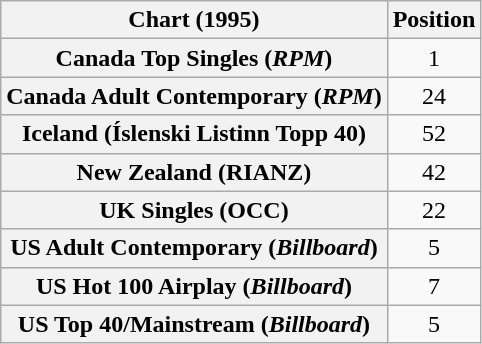<table class="wikitable sortable plainrowheaders" style="text-align:center">
<tr>
<th>Chart (1995)</th>
<th>Position</th>
</tr>
<tr>
<th scope="row">Canada Top Singles (<em>RPM</em>)</th>
<td>1</td>
</tr>
<tr>
<th scope="row">Canada Adult Contemporary (<em>RPM</em>)</th>
<td>24</td>
</tr>
<tr>
<th scope="row">Iceland (Íslenski Listinn Topp 40)</th>
<td>52</td>
</tr>
<tr>
<th scope="row">New Zealand (RIANZ)</th>
<td>42</td>
</tr>
<tr>
<th scope="row">UK Singles (OCC)</th>
<td>22</td>
</tr>
<tr>
<th scope="row">US Adult Contemporary (<em>Billboard</em>)</th>
<td>5</td>
</tr>
<tr>
<th scope="row">US Hot 100 Airplay (<em>Billboard</em>)</th>
<td>7</td>
</tr>
<tr>
<th scope="row">US Top 40/Mainstream (<em>Billboard</em>)</th>
<td>5</td>
</tr>
</table>
